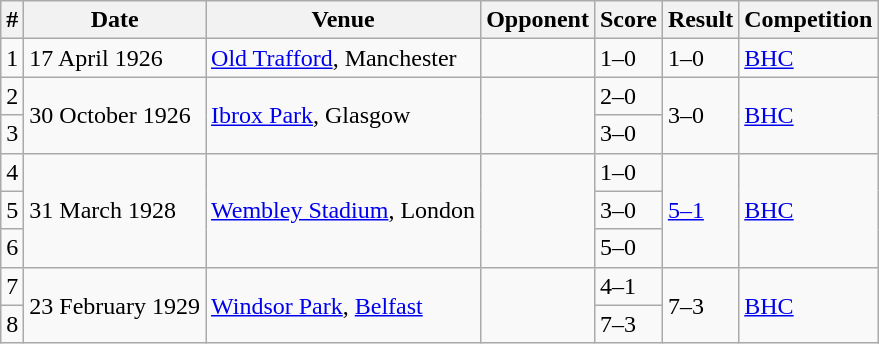<table class="wikitable">
<tr>
<th>#</th>
<th>Date</th>
<th>Venue</th>
<th>Opponent</th>
<th>Score</th>
<th>Result</th>
<th>Competition</th>
</tr>
<tr>
<td>1</td>
<td>17 April 1926</td>
<td><a href='#'>Old Trafford</a>, Manchester</td>
<td></td>
<td>1–0</td>
<td>1–0</td>
<td><a href='#'>BHC</a></td>
</tr>
<tr>
<td>2</td>
<td rowspan=2>30 October 1926</td>
<td rowspan=2><a href='#'>Ibrox Park</a>, Glasgow</td>
<td rowspan=2></td>
<td>2–0</td>
<td rowspan=2>3–0</td>
<td rowspan=2><a href='#'>BHC</a></td>
</tr>
<tr>
<td>3</td>
<td>3–0</td>
</tr>
<tr>
<td>4</td>
<td rowspan=3>31 March 1928</td>
<td rowspan=3><a href='#'>Wembley Stadium</a>, London</td>
<td rowspan=3></td>
<td>1–0</td>
<td rowspan=3><a href='#'>5–1</a></td>
<td rowspan=3><a href='#'>BHC</a></td>
</tr>
<tr>
<td>5</td>
<td>3–0</td>
</tr>
<tr>
<td>6</td>
<td>5–0</td>
</tr>
<tr>
<td>7</td>
<td rowspan=2>23 February 1929</td>
<td rowspan=2><a href='#'>Windsor Park</a>, <a href='#'>Belfast</a></td>
<td rowspan=2></td>
<td>4–1</td>
<td rowspan=2>7–3</td>
<td rowspan=2><a href='#'>BHC</a></td>
</tr>
<tr>
<td>8</td>
<td>7–3</td>
</tr>
</table>
